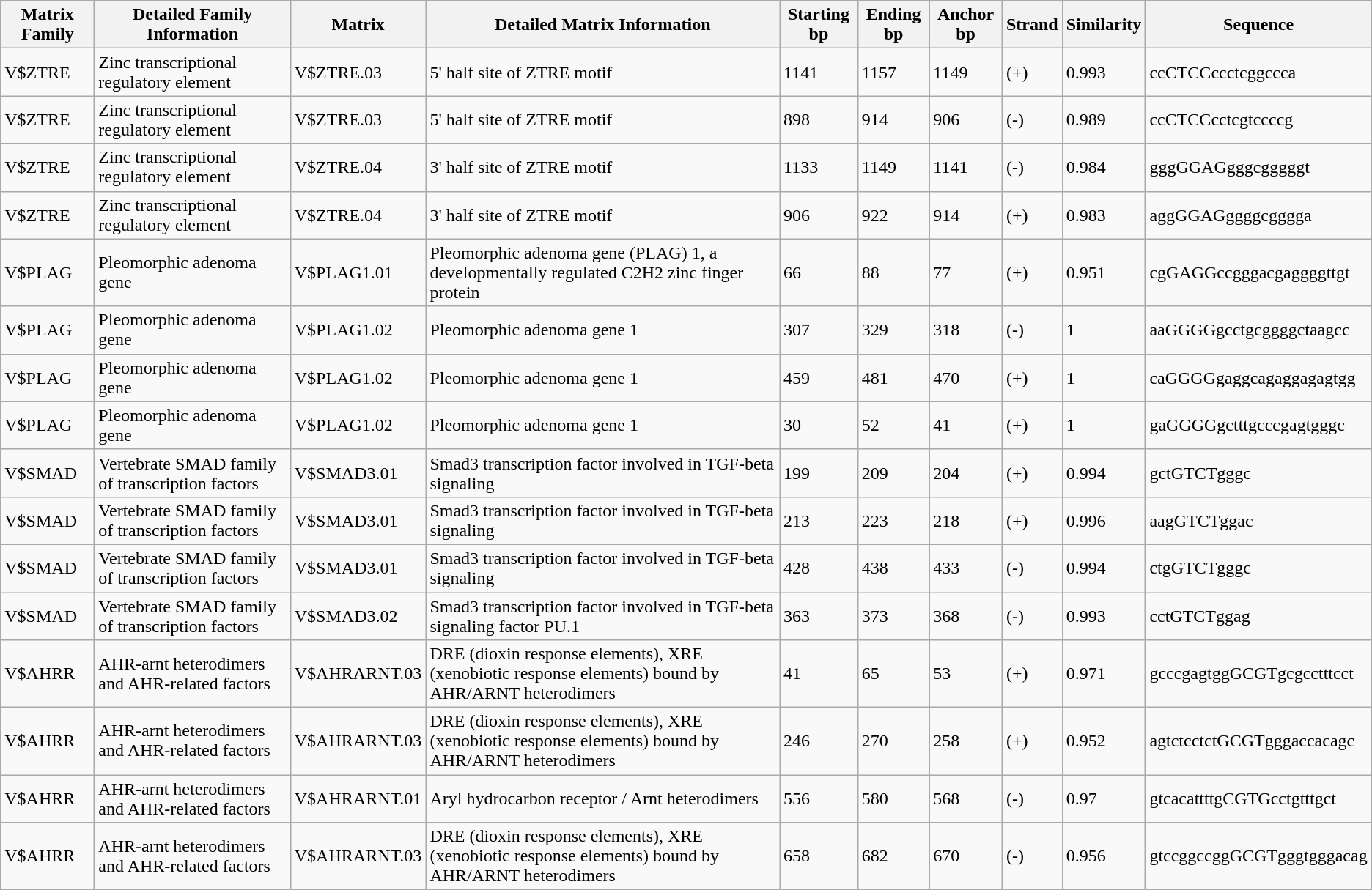<table class="wikitable sortable mw-collapsible">
<tr>
<th>Matrix Family</th>
<th>Detailed Family Information</th>
<th>Matrix</th>
<th>Detailed Matrix Information</th>
<th>Starting bp</th>
<th>Ending bp</th>
<th>Anchor bp</th>
<th>Strand</th>
<th>Similarity</th>
<th>Sequence</th>
</tr>
<tr>
<td>V$ZTRE</td>
<td>Zinc transcriptional  regulatory element</td>
<td>V$ZTRE.03</td>
<td>5' half site of ZTRE  motif</td>
<td>1141</td>
<td>1157</td>
<td>1149</td>
<td>(+)</td>
<td>0.993</td>
<td>ccCTCCccctcggccca</td>
</tr>
<tr>
<td>V$ZTRE</td>
<td>Zinc transcriptional  regulatory element</td>
<td>V$ZTRE.03</td>
<td>5' half site of ZTRE  motif</td>
<td>898</td>
<td>914</td>
<td>906</td>
<td>(-)</td>
<td>0.989</td>
<td>ccCTCCcctcgtccccg</td>
</tr>
<tr>
<td>V$ZTRE</td>
<td>Zinc transcriptional  regulatory element</td>
<td>V$ZTRE.04</td>
<td>3' half site of ZTRE  motif</td>
<td>1133</td>
<td>1149</td>
<td>1141</td>
<td>(-)</td>
<td>0.984</td>
<td>gggGGAGgggcgggggt</td>
</tr>
<tr>
<td>V$ZTRE</td>
<td>Zinc transcriptional  regulatory element</td>
<td>V$ZTRE.04</td>
<td>3' half site of ZTRE  motif</td>
<td>906</td>
<td>922</td>
<td>914</td>
<td>(+)</td>
<td>0.983</td>
<td>aggGGAGggggcgggga</td>
</tr>
<tr>
<td>V$PLAG</td>
<td>Pleomorphic adenoma  gene</td>
<td>V$PLAG1.01</td>
<td>Pleomorphic adenoma  gene (PLAG) 1, a developmentally regulated C2H2 zinc finger protein</td>
<td>66</td>
<td>88</td>
<td>77</td>
<td>(+)</td>
<td>0.951</td>
<td>cgGAGGccgggacgaggggttgt</td>
</tr>
<tr>
<td>V$PLAG</td>
<td>Pleomorphic adenoma  gene</td>
<td>V$PLAG1.02</td>
<td>Pleomorphic adenoma  gene 1</td>
<td>307</td>
<td>329</td>
<td>318</td>
<td>(-)</td>
<td>1</td>
<td>aaGGGGgcctgcggggctaagcc</td>
</tr>
<tr>
<td>V$PLAG</td>
<td>Pleomorphic adenoma  gene</td>
<td>V$PLAG1.02</td>
<td>Pleomorphic adenoma  gene 1</td>
<td>459</td>
<td>481</td>
<td>470</td>
<td>(+)</td>
<td>1</td>
<td>caGGGGgaggcagaggagagtgg</td>
</tr>
<tr>
<td>V$PLAG</td>
<td>Pleomorphic adenoma  gene</td>
<td>V$PLAG1.02</td>
<td>Pleomorphic adenoma  gene 1</td>
<td>30</td>
<td>52</td>
<td>41</td>
<td>(+)</td>
<td>1</td>
<td>gaGGGGgctttgcccgagtgggc</td>
</tr>
<tr>
<td>V$SMAD</td>
<td>Vertebrate SMAD  family of transcription factors</td>
<td>V$SMAD3.01</td>
<td>Smad3 transcription  factor involved in TGF-beta signaling</td>
<td>199</td>
<td>209</td>
<td>204</td>
<td>(+)</td>
<td>0.994</td>
<td>gctGTCTgggc</td>
</tr>
<tr>
<td>V$SMAD</td>
<td>Vertebrate SMAD  family of transcription factors</td>
<td>V$SMAD3.01</td>
<td>Smad3 transcription  factor involved in TGF-beta signaling</td>
<td>213</td>
<td>223</td>
<td>218</td>
<td>(+)</td>
<td>0.996</td>
<td>aagGTCTggac</td>
</tr>
<tr>
<td>V$SMAD</td>
<td>Vertebrate SMAD  family of transcription factors</td>
<td>V$SMAD3.01</td>
<td>Smad3 transcription  factor involved in TGF-beta signaling</td>
<td>428</td>
<td>438</td>
<td>433</td>
<td>(-)</td>
<td>0.994</td>
<td>ctgGTCTgggc</td>
</tr>
<tr>
<td>V$SMAD</td>
<td>Vertebrate SMAD  family of transcription factors</td>
<td>V$SMAD3.02</td>
<td>Smad3 transcription  factor involved in TGF-beta signaling factor PU.1</td>
<td>363</td>
<td>373</td>
<td>368</td>
<td>(-)</td>
<td>0.993</td>
<td>cctGTCTggag</td>
</tr>
<tr>
<td>V$AHRR</td>
<td>AHR-arnt  heterodimers and AHR-related factors</td>
<td>V$AHRARNT.03</td>
<td>DRE (dioxin response  elements), XRE (xenobiotic response elements) bound by AHR/ARNT heterodimers</td>
<td>41</td>
<td>65</td>
<td>53</td>
<td>(+)</td>
<td>0.971</td>
<td>gcccgagtggGCGTgcgcctttcct</td>
</tr>
<tr>
<td>V$AHRR</td>
<td>AHR-arnt  heterodimers and AHR-related factors</td>
<td>V$AHRARNT.03</td>
<td>DRE (dioxin response  elements), XRE (xenobiotic response elements) bound by AHR/ARNT heterodimers</td>
<td>246</td>
<td>270</td>
<td>258</td>
<td>(+)</td>
<td>0.952</td>
<td>agtctcctctGCGTgggaccacagc</td>
</tr>
<tr>
<td>V$AHRR</td>
<td>AHR-arnt  heterodimers and AHR-related factors</td>
<td>V$AHRARNT.01</td>
<td>Aryl hydrocarbon  receptor / Arnt heterodimers</td>
<td>556</td>
<td>580</td>
<td>568</td>
<td>(-)</td>
<td>0.97</td>
<td>gtcacattttgCGTGcctgtttgct</td>
</tr>
<tr>
<td>V$AHRR</td>
<td>AHR-arnt  heterodimers and AHR-related factors</td>
<td>V$AHRARNT.03</td>
<td>DRE (dioxin response  elements), XRE (xenobiotic response elements) bound by AHR/ARNT heterodimers</td>
<td>658</td>
<td>682</td>
<td>670</td>
<td>(-)</td>
<td>0.956</td>
<td>gtccggccggGCGTgggtgggacag</td>
</tr>
</table>
